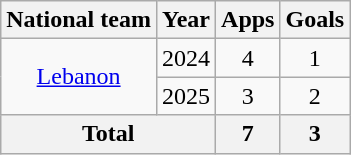<table class="wikitable" style="text-align:center">
<tr>
<th>National team</th>
<th>Year</th>
<th>Apps</th>
<th>Goals</th>
</tr>
<tr>
<td rowspan=2><a href='#'>Lebanon</a></td>
<td>2024</td>
<td>4</td>
<td>1</td>
</tr>
<tr>
<td>2025</td>
<td>3</td>
<td>2</td>
</tr>
<tr>
<th colspan="2">Total</th>
<th>7</th>
<th>3</th>
</tr>
</table>
